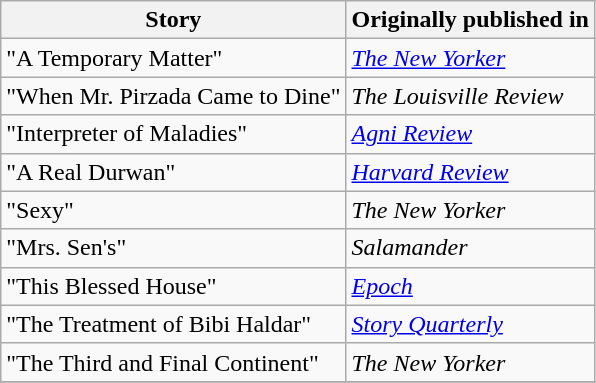<table class="wikitable">
<tr>
<th><strong>Story</strong></th>
<th><strong>Originally published in</strong></th>
</tr>
<tr>
<td>"A Temporary Matter"</td>
<td><em><a href='#'>The New Yorker</a></em></td>
</tr>
<tr>
<td>"When Mr. Pirzada Came to Dine"</td>
<td><em>The Louisville Review</em></td>
</tr>
<tr>
<td>"Interpreter of Maladies"</td>
<td><em><a href='#'>Agni Review</a></em></td>
</tr>
<tr>
<td>"A Real Durwan"</td>
<td><em><a href='#'>Harvard Review</a></em></td>
</tr>
<tr>
<td>"Sexy"</td>
<td><em>The New Yorker</em></td>
</tr>
<tr>
<td>"Mrs. Sen's"</td>
<td><em>Salamander</em></td>
</tr>
<tr>
<td>"This Blessed House"</td>
<td><em><a href='#'>Epoch</a></em></td>
</tr>
<tr>
<td>"The Treatment of Bibi Haldar"</td>
<td><em><a href='#'>Story Quarterly</a></em></td>
</tr>
<tr>
<td>"The Third and Final Continent"</td>
<td><em>The New Yorker</em></td>
</tr>
<tr>
</tr>
</table>
